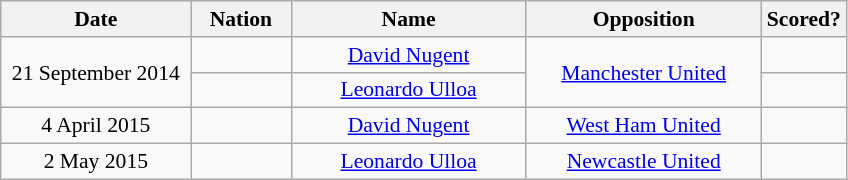<table class="wikitable" style="text-align:center; font-size:90%">
<tr>
<th width=120>Date</th>
<th width=60>Nation</th>
<th width=150>Name</th>
<th width=150>Opposition</th>
<th width=50>Scored?</th>
</tr>
<tr>
<td rowspan=2>21 September 2014</td>
<td></td>
<td><a href='#'>David Nugent</a></td>
<td rowspan=2><a href='#'>Manchester United</a></td>
<td></td>
</tr>
<tr>
<td></td>
<td><a href='#'>Leonardo Ulloa</a></td>
<td></td>
</tr>
<tr>
<td>4 April 2015</td>
<td></td>
<td><a href='#'>David Nugent</a></td>
<td><a href='#'>West Ham United</a></td>
<td></td>
</tr>
<tr>
<td>2 May 2015</td>
<td></td>
<td><a href='#'>Leonardo Ulloa</a></td>
<td><a href='#'>Newcastle United</a></td>
<td></td>
</tr>
</table>
